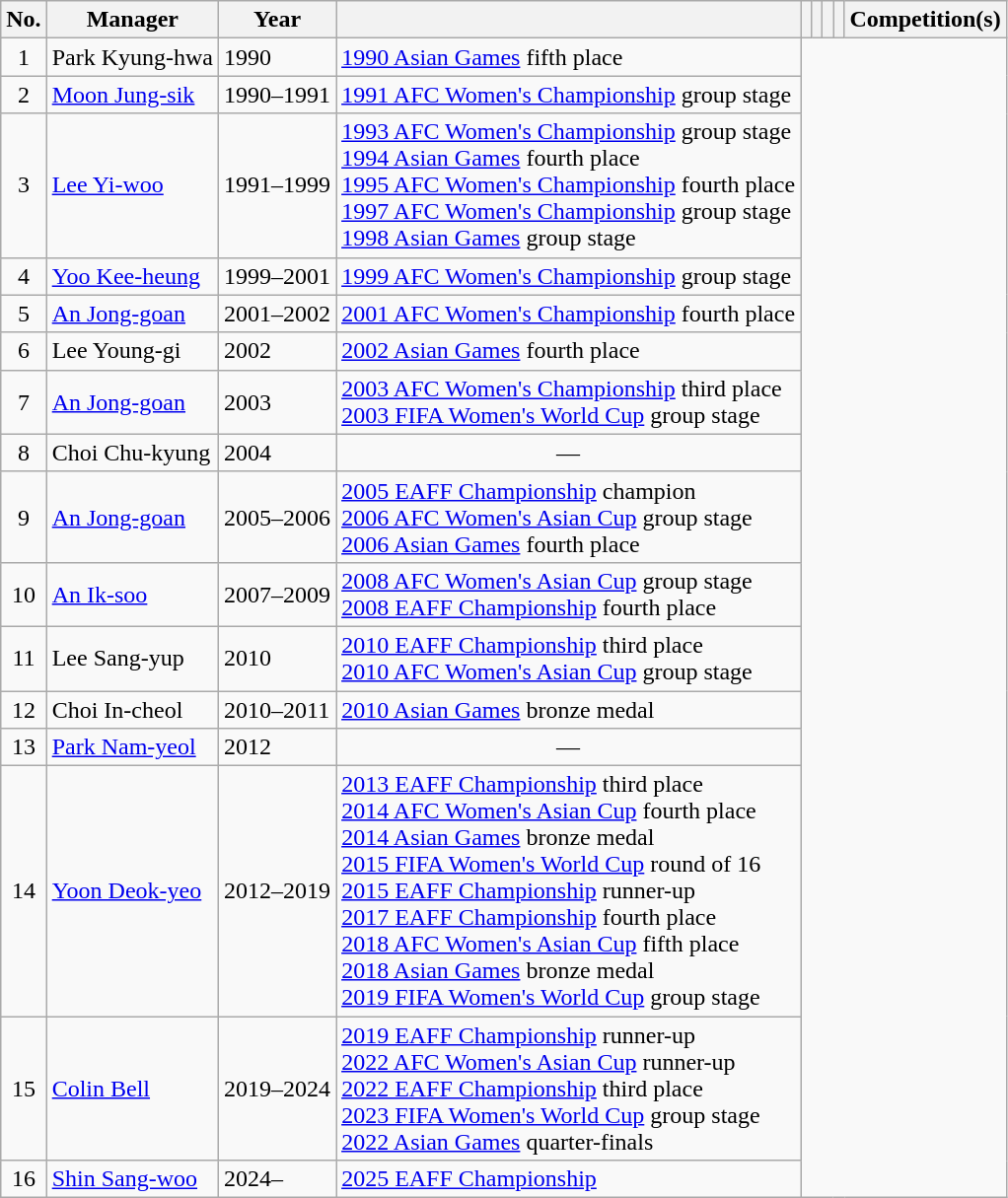<table class="wikitable sortable plainrowheaders">
<tr>
<th scope="col">No.</th>
<th scope="col">Manager</th>
<th scope="col">Year</th>
<th scope="col"></th>
<th scope="col"></th>
<th scope="col"></th>
<th scope="col"></th>
<th scope="col"></th>
<th scope="col">Competition(s)</th>
</tr>
<tr>
<td align="center">1</td>
<td> Park Kyung-hwa</td>
<td>1990<br></td>
<td><a href='#'>1990 Asian Games</a> fifth place</td>
</tr>
<tr>
<td align="center">2</td>
<td> <a href='#'>Moon Jung-sik</a></td>
<td>1990–1991<br></td>
<td><a href='#'>1991 AFC Women's Championship</a> group stage</td>
</tr>
<tr>
<td align="center">3</td>
<td> <a href='#'>Lee Yi-woo</a></td>
<td>1991–1999<br></td>
<td><a href='#'>1993 AFC Women's Championship</a> group stage <br><a href='#'>1994 Asian Games</a> fourth place <br><a href='#'>1995 AFC Women's Championship</a> fourth place <br><a href='#'>1997 AFC Women's Championship</a> group stage <br><a href='#'>1998 Asian Games</a> group stage</td>
</tr>
<tr>
<td align="center">4</td>
<td> <a href='#'>Yoo Kee-heung</a></td>
<td>1999–2001<br></td>
<td><a href='#'>1999 AFC Women's Championship</a> group stage</td>
</tr>
<tr>
<td align="center">5</td>
<td> <a href='#'>An Jong-goan</a></td>
<td>2001–2002<br></td>
<td><a href='#'>2001 AFC Women's Championship</a> fourth place</td>
</tr>
<tr>
<td align="center">6</td>
<td> Lee Young-gi</td>
<td>2002<br></td>
<td><a href='#'>2002 Asian Games</a> fourth place</td>
</tr>
<tr>
<td align="center">7</td>
<td> <a href='#'>An Jong-goan</a></td>
<td>2003<br></td>
<td><a href='#'>2003 AFC Women's Championship</a> third place <br><a href='#'>2003 FIFA Women's World Cup</a> group stage</td>
</tr>
<tr>
<td align="center">8</td>
<td> Choi Chu-kyung</td>
<td>2004<br></td>
<td align="center">—</td>
</tr>
<tr>
<td align="center">9</td>
<td> <a href='#'>An Jong-goan</a></td>
<td>2005–2006<br></td>
<td><a href='#'>2005 EAFF Championship</a> champion <br><a href='#'>2006 AFC Women's Asian Cup</a> group stage <br><a href='#'>2006 Asian Games</a> fourth place</td>
</tr>
<tr>
<td align="center">10</td>
<td> <a href='#'>An Ik-soo</a></td>
<td>2007–2009<br></td>
<td><a href='#'>2008 AFC Women's Asian Cup</a> group stage <br><a href='#'>2008 EAFF Championship</a> fourth place</td>
</tr>
<tr>
<td align="center">11</td>
<td> Lee Sang-yup</td>
<td>2010<br></td>
<td><a href='#'>2010 EAFF Championship</a> third place <br><a href='#'>2010 AFC Women's Asian Cup</a> group stage</td>
</tr>
<tr>
<td align="center">12</td>
<td> Choi In-cheol</td>
<td>2010–2011<br></td>
<td><a href='#'>2010 Asian Games</a> bronze medal</td>
</tr>
<tr>
<td align="center">13</td>
<td> <a href='#'>Park Nam-yeol</a></td>
<td>2012<br></td>
<td align="center">—</td>
</tr>
<tr>
<td align="center">14</td>
<td style="text-align: left;"> <a href='#'>Yoon Deok-yeo</a></td>
<td>2012–2019<br></td>
<td><a href='#'>2013 EAFF Championship</a> third place <br><a href='#'>2014 AFC Women's Asian Cup</a> fourth place <br><a href='#'>2014 Asian Games</a> bronze medal <br><a href='#'>2015 FIFA Women's World Cup</a> round of 16 <br><a href='#'>2015 EAFF Championship</a> runner-up <br><a href='#'>2017 EAFF Championship</a> fourth place <br><a href='#'>2018 AFC Women's Asian Cup</a> fifth place <br><a href='#'>2018 Asian Games</a> bronze medal <br><a href='#'>2019 FIFA Women's World Cup</a> group stage</td>
</tr>
<tr>
<td align="center">15</td>
<td style="text-align: left;"> <a href='#'>Colin Bell</a></td>
<td>2019–2024<br></td>
<td><a href='#'>2019 EAFF Championship</a> runner-up <br><a href='#'>2022 AFC Women's Asian Cup</a> runner-up <br><a href='#'>2022 EAFF Championship</a> third place <br><a href='#'>2023 FIFA Women's World Cup</a> group stage <br><a href='#'>2022 Asian Games</a> quarter-finals</td>
</tr>
<tr>
<td align="center">16</td>
<td> <a href='#'>Shin Sang-woo</a></td>
<td>2024–<br></td>
<td><a href='#'>2025 EAFF Championship</a></td>
</tr>
</table>
